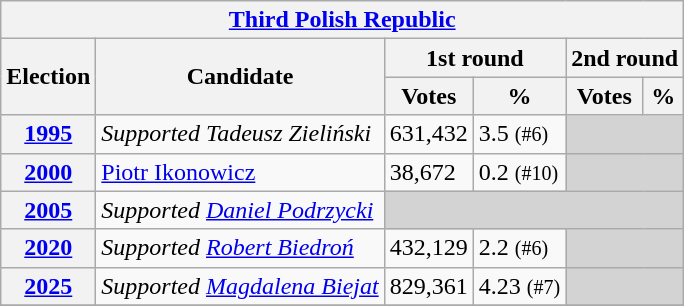<table class=wikitable>
<tr>
<th colspan="6" align="center"><a href='#'>Third Polish Republic</a></th>
</tr>
<tr>
<th rowspan=2>Election</th>
<th rowspan=2>Candidate</th>
<th colspan=2>1st round</th>
<th colspan=2>2nd round</th>
</tr>
<tr>
<th>Votes</th>
<th>%</th>
<th>Votes</th>
<th>%</th>
</tr>
<tr>
<th><a href='#'>1995</a></th>
<td><em>Supported Tadeusz Zieliński</em></td>
<td>631,432</td>
<td>3.5 <small>(#6)</small></td>
<td colspan="2" style="background:lightgrey;"></td>
</tr>
<tr>
<th><a href='#'>2000</a></th>
<td><a href='#'>Piotr Ikonowicz</a></td>
<td>38,672</td>
<td>0.2 <small>(#10)</small></td>
<td colspan="2" style="background:lightgrey;"></td>
</tr>
<tr>
<th><a href='#'>2005</a></th>
<td><em>Supported <a href='#'>Daniel Podrzycki</a></em></td>
<td colspan="4" style="background:lightgrey;"></td>
</tr>
<tr>
<th><a href='#'>2020</a></th>
<td><em>Supported <a href='#'>Robert Biedroń</a></em></td>
<td>432,129</td>
<td>2.2 <small>(#6)</small></td>
<td colspan="2" style="background:lightgrey;"></td>
</tr>
<tr>
<th><a href='#'>2025</a></th>
<td><em>Supported <a href='#'>Magdalena Biejat</a></em></td>
<td>829,361</td>
<td>4.23 <small>(#7)</small></td>
<td colspan="2" style="background:lightgrey;"></td>
</tr>
<tr>
</tr>
</table>
